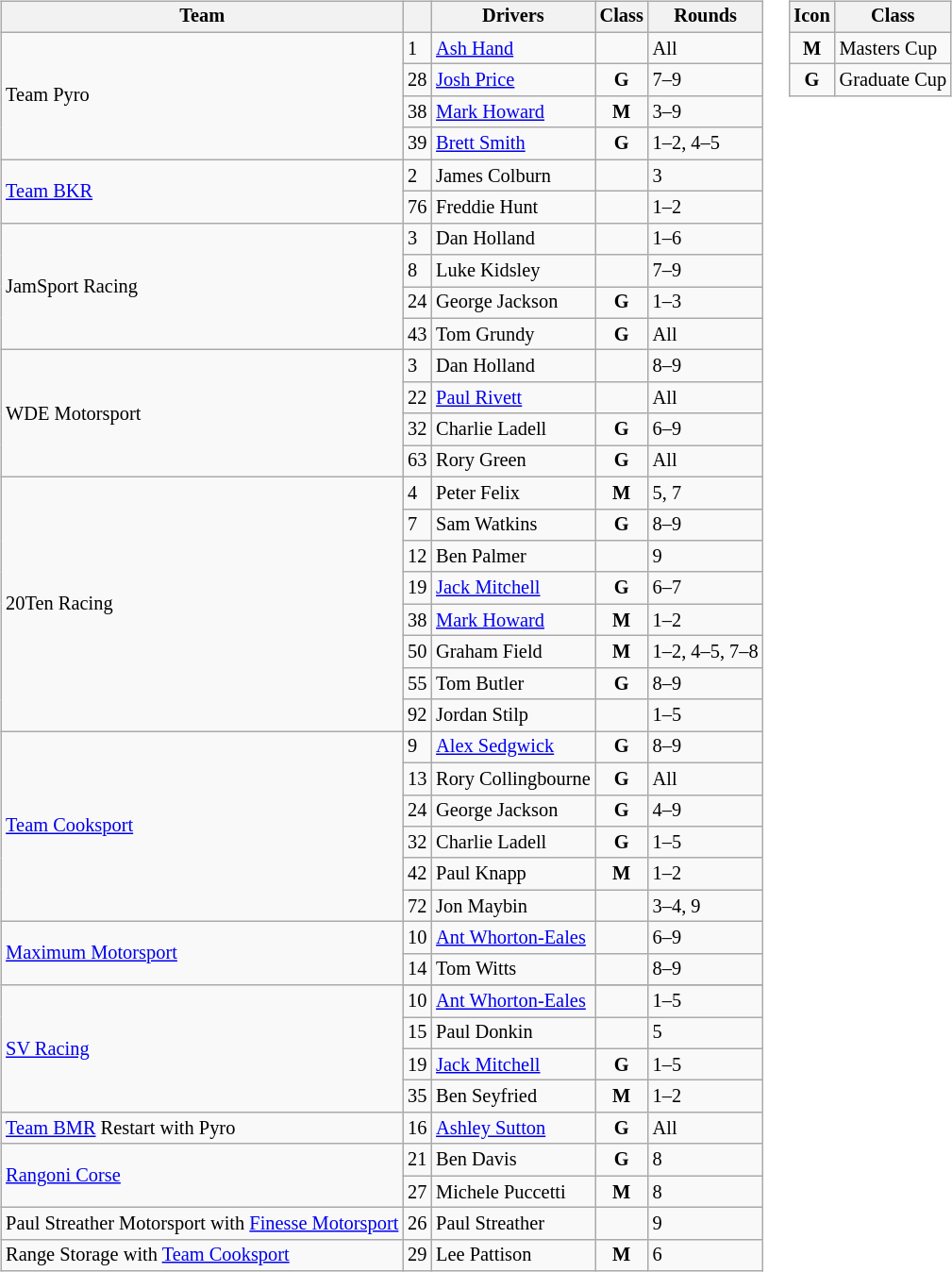<table>
<tr>
<td><br><table class="wikitable" style="font-size: 85%;">
<tr>
<th>Team</th>
<th></th>
<th>Drivers</th>
<th>Class</th>
<th>Rounds</th>
</tr>
<tr>
<td rowspan=4>Team Pyro</td>
<td>1</td>
<td><a href='#'>Ash Hand</a></td>
<td></td>
<td>All</td>
</tr>
<tr>
<td>28</td>
<td><a href='#'>Josh Price</a></td>
<td align="center"><strong><span>G</span></strong></td>
<td>7–9</td>
</tr>
<tr>
<td>38</td>
<td><a href='#'>Mark Howard</a></td>
<td align="center"><strong><span>M</span></strong></td>
<td>3–9</td>
</tr>
<tr>
<td>39</td>
<td><a href='#'>Brett Smith</a></td>
<td align="center"><strong><span>G</span></strong></td>
<td>1–2, 4–5</td>
</tr>
<tr>
<td rowspan=2><a href='#'>Team BKR</a></td>
<td>2</td>
<td>James Colburn</td>
<td></td>
<td>3</td>
</tr>
<tr>
<td>76</td>
<td>Freddie Hunt</td>
<td></td>
<td>1–2</td>
</tr>
<tr>
<td rowspan=4>JamSport Racing</td>
<td>3</td>
<td>Dan Holland</td>
<td></td>
<td>1–6</td>
</tr>
<tr>
<td>8</td>
<td>Luke Kidsley</td>
<td></td>
<td>7–9</td>
</tr>
<tr>
<td>24</td>
<td>George Jackson</td>
<td align="center"><strong><span>G</span></strong></td>
<td>1–3</td>
</tr>
<tr>
<td>43</td>
<td>Tom Grundy</td>
<td align="center"><strong><span>G</span></strong></td>
<td>All</td>
</tr>
<tr>
<td rowspan=4>WDE Motorsport</td>
<td>3</td>
<td>Dan Holland</td>
<td></td>
<td>8–9</td>
</tr>
<tr>
<td>22</td>
<td><a href='#'>Paul Rivett</a></td>
<td></td>
<td>All</td>
</tr>
<tr>
<td>32</td>
<td>Charlie Ladell</td>
<td align="center"><strong><span>G</span></strong></td>
<td>6–9</td>
</tr>
<tr>
<td>63</td>
<td>Rory Green</td>
<td align="center"><strong><span>G</span></strong></td>
<td>All</td>
</tr>
<tr>
<td rowspan=8>20Ten Racing</td>
<td>4</td>
<td>Peter Felix</td>
<td align="center"><strong><span>M</span></strong></td>
<td>5, 7</td>
</tr>
<tr>
<td>7</td>
<td>Sam Watkins</td>
<td align="center"><strong><span>G</span></strong></td>
<td>8–9</td>
</tr>
<tr>
<td>12</td>
<td>Ben Palmer</td>
<td></td>
<td>9</td>
</tr>
<tr>
<td>19</td>
<td><a href='#'>Jack Mitchell</a></td>
<td align="center"><strong><span>G</span></strong></td>
<td>6–7</td>
</tr>
<tr>
<td>38</td>
<td><a href='#'>Mark Howard</a></td>
<td align="center"><strong><span>M</span></strong></td>
<td>1–2</td>
</tr>
<tr>
<td>50</td>
<td>Graham Field</td>
<td align="center"><strong><span>M</span></strong></td>
<td>1–2, 4–5, 7–8</td>
</tr>
<tr>
<td>55</td>
<td>Tom Butler</td>
<td align="center"><strong><span>G</span></strong></td>
<td>8–9</td>
</tr>
<tr>
<td>92</td>
<td>Jordan Stilp</td>
<td></td>
<td>1–5</td>
</tr>
<tr>
<td rowspan=6><a href='#'>Team Cooksport</a></td>
<td>9</td>
<td><a href='#'>Alex Sedgwick</a></td>
<td align="center"><strong><span>G</span></strong></td>
<td>8–9</td>
</tr>
<tr>
<td>13</td>
<td>Rory Collingbourne</td>
<td align="center"><strong><span>G</span></strong></td>
<td>All</td>
</tr>
<tr>
<td>24</td>
<td>George Jackson</td>
<td align="center"><strong><span>G</span></strong></td>
<td>4–9</td>
</tr>
<tr>
<td>32</td>
<td>Charlie Ladell</td>
<td align="center"><strong><span>G</span></strong></td>
<td>1–5</td>
</tr>
<tr>
<td>42</td>
<td>Paul Knapp</td>
<td align="center"><strong><span>M</span></strong></td>
<td>1–2</td>
</tr>
<tr>
<td>72</td>
<td>Jon Maybin</td>
<td></td>
<td>3–4, 9</td>
</tr>
<tr>
<td rowspan=2><a href='#'>Maximum Motorsport</a></td>
<td>10</td>
<td><a href='#'>Ant Whorton-Eales</a></td>
<td></td>
<td>6–9</td>
</tr>
<tr>
<td>14</td>
<td>Tom Witts</td>
<td></td>
<td>8–9</td>
</tr>
<tr>
<td rowspan=5><a href='#'>SV Racing</a></td>
</tr>
<tr>
<td>10</td>
<td><a href='#'>Ant Whorton-Eales</a></td>
<td></td>
<td>1–5</td>
</tr>
<tr>
<td>15</td>
<td>Paul Donkin</td>
<td></td>
<td>5</td>
</tr>
<tr>
<td>19</td>
<td><a href='#'>Jack Mitchell</a></td>
<td align="center"><strong><span>G</span></strong></td>
<td>1–5</td>
</tr>
<tr>
<td>35</td>
<td>Ben Seyfried</td>
<td align="center"><strong><span>M</span></strong></td>
<td>1–2</td>
</tr>
<tr>
<td><a href='#'>Team BMR</a> Restart with Pyro</td>
<td>16</td>
<td><a href='#'>Ashley Sutton</a></td>
<td align="center"><strong><span>G</span></strong></td>
<td>All</td>
</tr>
<tr>
<td rowspan=2><a href='#'>Rangoni Corse</a></td>
<td>21</td>
<td>Ben Davis</td>
<td align="center"><strong><span>G</span></strong></td>
<td>8</td>
</tr>
<tr>
<td>27</td>
<td>Michele Puccetti</td>
<td align="center"><strong><span>M</span></strong></td>
<td>8</td>
</tr>
<tr>
<td>Paul Streather Motorsport with <a href='#'>Finesse Motorsport</a></td>
<td>26</td>
<td>Paul Streather</td>
<td></td>
<td>9</td>
</tr>
<tr>
<td>Range Storage with <a href='#'>Team Cooksport</a></td>
<td>29</td>
<td>Lee Pattison</td>
<td align="center"><strong><span>M</span></strong></td>
<td>6</td>
</tr>
</table>
</td>
<td valign="top"><br><table class="wikitable" style="font-size: 85%;">
<tr>
<th>Icon</th>
<th>Class</th>
</tr>
<tr>
<td align="center"><strong><span>M</span></strong></td>
<td>Masters Cup</td>
</tr>
<tr>
<td align="center"><strong><span>G</span></strong></td>
<td>Graduate Cup</td>
</tr>
</table>
</td>
</tr>
</table>
